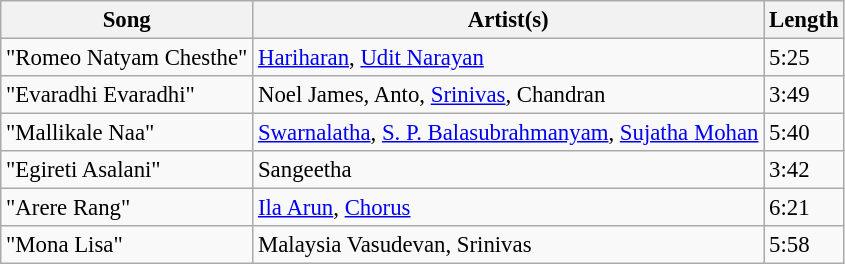<table class="wikitable tracklist" style="font-size:95%;">
<tr>
<th>Song</th>
<th>Artist(s)</th>
<th>Length</th>
</tr>
<tr>
<td>"Romeo Natyam Chesthe"</td>
<td><a href='#'>Hariharan</a>, <a href='#'>Udit Narayan</a></td>
<td>5:25</td>
</tr>
<tr>
<td>"Evaradhi Evaradhi"</td>
<td>Noel James, Anto, <a href='#'>Srinivas</a>, Chandran</td>
<td>3:49</td>
</tr>
<tr>
<td>"Mallikale Naa"</td>
<td><a href='#'>Swarnalatha</a>, <a href='#'>S. P. Balasubrahmanyam</a>, <a href='#'>Sujatha Mohan</a></td>
<td>5:40</td>
</tr>
<tr>
<td>"Egireti Asalani"</td>
<td>Sangeetha</td>
<td>3:42</td>
</tr>
<tr>
<td>"Arere Rang"</td>
<td><a href='#'>Ila Arun</a>, <a href='#'>Chorus</a></td>
<td>6:21</td>
</tr>
<tr>
<td>"Mona Lisa"</td>
<td>Malaysia Vasudevan, Srinivas</td>
<td>5:58</td>
</tr>
</table>
